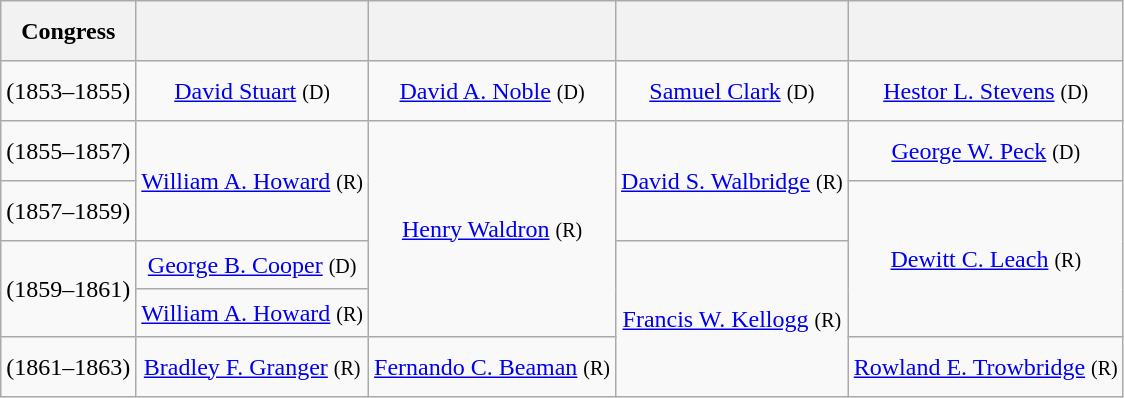<table class=wikitable style="text-align:center">
<tr style="height:2.5em">
<th>Cong­ress</th>
<th></th>
<th></th>
<th></th>
<th></th>
</tr>
<tr style="height:2.5em">
<td><strong></strong> (1853–1855)</td>
<td><a href='#'>David Stuart</a> <small>(D)</small></td>
<td><a href='#'>David A. Noble</a> <small>(D)</small></td>
<td><a href='#'>Samuel Clark</a> <small>(D)</small></td>
<td><a href='#'>Hestor L. Stevens</a> <small>(D)</small></td>
</tr>
<tr style="height:2.5em">
<td><strong></strong> (1855–1857)</td>
<td rowspan=2 ><a href='#'>William A. Howard</a> <small>(R)</small></td>
<td rowspan=4 ><a href='#'>Henry Waldron</a> <small>(R)</small></td>
<td rowspan=2 ><a href='#'>David S. Walbridge</a> <small>(R)</small></td>
<td><a href='#'>George W. Peck</a> <small>(D)</small></td>
</tr>
<tr style="height:2.5em">
<td><strong></strong> (1857–1859)</td>
<td rowspan=3 ><a href='#'>Dewitt C. Leach</a> <small>(R)</small></td>
</tr>
<tr style="height:2em">
<td rowspan=2><strong></strong> (1859–1861)</td>
<td><a href='#'>George B. Cooper</a> <small>(D)</small></td>
<td rowspan=3 ><a href='#'>Francis W. Kellogg</a> <small>(R)</small></td>
</tr>
<tr style="height:2em">
<td><a href='#'>William A. Howard</a> <small>(R)</small></td>
</tr>
<tr style="height:2.5em">
<td><strong></strong> (1861–1863)</td>
<td><a href='#'>Bradley F. Granger</a> <small>(R)</small></td>
<td><a href='#'>Fernando C. Beaman</a> <small>(R)</small></td>
<td><a href='#'>Rowland E. Trowbridge</a> <small>(R)</small></td>
</tr>
</table>
